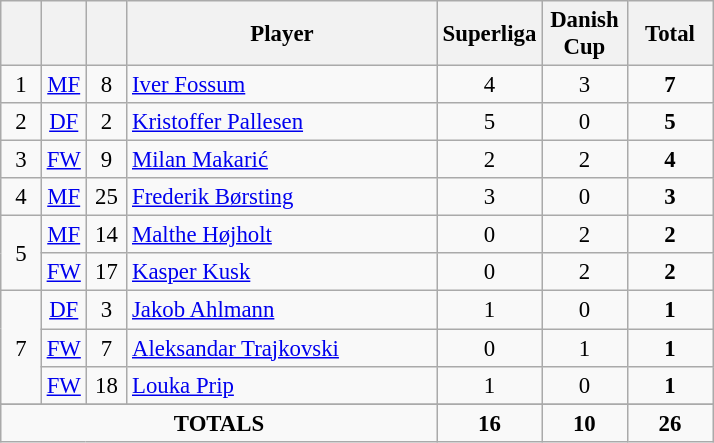<table class="wikitable sortable" style="font-size: 95%; text-align: center;">
<tr>
<th width=20></th>
<th width=20></th>
<th width=20></th>
<th width=200>Player</th>
<th width=50>Superliga</th>
<th width=50>Danish Cup</th>
<th width=50>Total</th>
</tr>
<tr>
<td rowspan=1>1</td>
<td><a href='#'>MF</a></td>
<td>8</td>
<td align=left> <a href='#'>Iver Fossum</a></td>
<td>4</td>
<td>3</td>
<td><strong>7</strong></td>
</tr>
<tr>
<td rowspan=1>2</td>
<td><a href='#'>DF</a></td>
<td>2</td>
<td align=left> <a href='#'>Kristoffer Pallesen</a></td>
<td>5</td>
<td>0</td>
<td><strong>5</strong></td>
</tr>
<tr>
<td rowspan=1>3</td>
<td><a href='#'>FW</a></td>
<td>9</td>
<td align=left> <a href='#'>Milan Makarić</a></td>
<td>2</td>
<td>2</td>
<td><strong>4</strong></td>
</tr>
<tr>
<td rowspan=1>4</td>
<td><a href='#'>MF</a></td>
<td>25</td>
<td align=left> <a href='#'>Frederik Børsting</a></td>
<td>3</td>
<td>0</td>
<td><strong>3</strong></td>
</tr>
<tr>
<td rowspan=2>5</td>
<td><a href='#'>MF</a></td>
<td>14</td>
<td align=left> <a href='#'>Malthe Højholt</a></td>
<td>0</td>
<td>2</td>
<td><strong>2</strong></td>
</tr>
<tr>
<td><a href='#'>FW</a></td>
<td>17</td>
<td align=left> <a href='#'>Kasper Kusk</a></td>
<td>0</td>
<td>2</td>
<td><strong>2</strong></td>
</tr>
<tr>
<td rowspan=3>7</td>
<td><a href='#'>DF</a></td>
<td>3</td>
<td align=left> <a href='#'>Jakob Ahlmann</a></td>
<td>1</td>
<td>0</td>
<td><strong>1</strong></td>
</tr>
<tr>
<td><a href='#'>FW</a></td>
<td>7</td>
<td align=left> <a href='#'>Aleksandar Trajkovski</a></td>
<td>0</td>
<td>1</td>
<td><strong>1</strong></td>
</tr>
<tr>
<td><a href='#'>FW</a></td>
<td>18</td>
<td align=left> <a href='#'>Louka Prip</a></td>
<td>1</td>
<td>0</td>
<td><strong>1</strong></td>
</tr>
<tr>
</tr>
<tr>
<td colspan="4"><strong>TOTALS</strong></td>
<td><strong>16</strong></td>
<td><strong>10</strong></td>
<td><strong>26</strong></td>
</tr>
</table>
